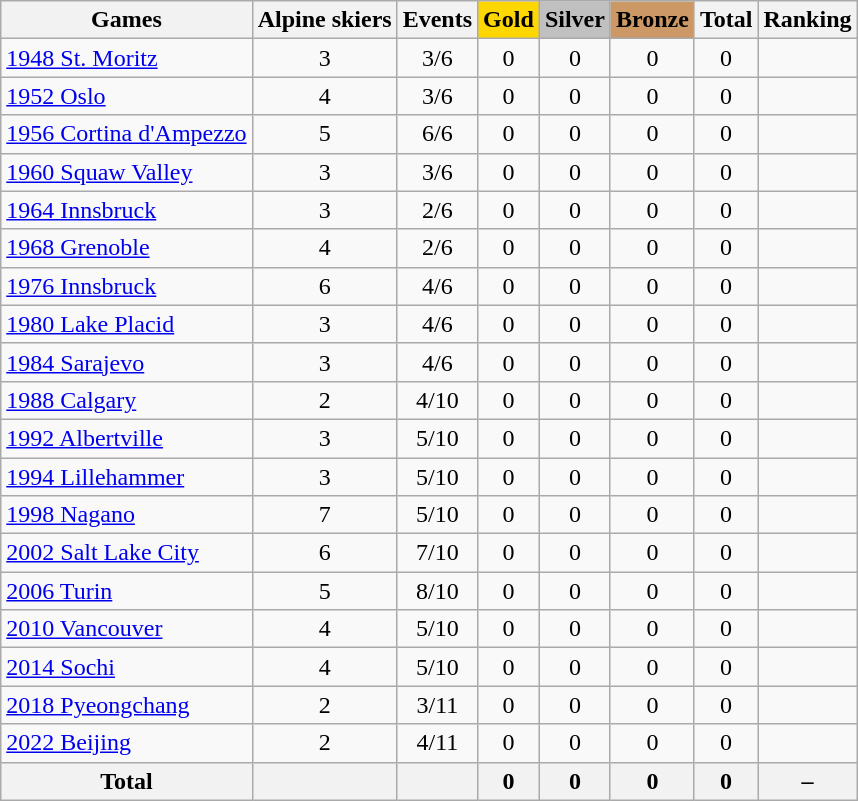<table class="wikitable sortable" style="text-align:center">
<tr>
<th>Games</th>
<th>Alpine skiers</th>
<th>Events</th>
<th style="background-color:gold;">Gold</th>
<th style="background-color:silver;">Silver</th>
<th style="background-color:#c96;">Bronze</th>
<th>Total</th>
<th>Ranking</th>
</tr>
<tr>
<td align=left><a href='#'>1948 St. Moritz</a></td>
<td>3</td>
<td>3/6</td>
<td>0</td>
<td>0</td>
<td>0</td>
<td>0</td>
<td></td>
</tr>
<tr>
<td align=left><a href='#'>1952 Oslo</a></td>
<td>4</td>
<td>3/6</td>
<td>0</td>
<td>0</td>
<td>0</td>
<td>0</td>
<td></td>
</tr>
<tr>
<td align=left><a href='#'>1956 Cortina d'Ampezzo</a></td>
<td>5</td>
<td>6/6</td>
<td>0</td>
<td>0</td>
<td>0</td>
<td>0</td>
<td></td>
</tr>
<tr>
<td align=left><a href='#'>1960 Squaw Valley</a></td>
<td>3</td>
<td>3/6</td>
<td>0</td>
<td>0</td>
<td>0</td>
<td>0</td>
<td></td>
</tr>
<tr>
<td align=left><a href='#'>1964 Innsbruck</a></td>
<td>3</td>
<td>2/6</td>
<td>0</td>
<td>0</td>
<td>0</td>
<td>0</td>
<td></td>
</tr>
<tr>
<td align=left><a href='#'>1968 Grenoble</a></td>
<td>4</td>
<td>2/6</td>
<td>0</td>
<td>0</td>
<td>0</td>
<td>0</td>
<td></td>
</tr>
<tr>
<td align=left><a href='#'>1976 Innsbruck</a></td>
<td>6</td>
<td>4/6</td>
<td>0</td>
<td>0</td>
<td>0</td>
<td>0</td>
<td></td>
</tr>
<tr>
<td align=left><a href='#'>1980 Lake Placid</a></td>
<td>3</td>
<td>4/6</td>
<td>0</td>
<td>0</td>
<td>0</td>
<td>0</td>
<td></td>
</tr>
<tr>
<td align=left><a href='#'>1984 Sarajevo</a></td>
<td>3</td>
<td>4/6</td>
<td>0</td>
<td>0</td>
<td>0</td>
<td>0</td>
<td></td>
</tr>
<tr>
<td align=left><a href='#'>1988 Calgary</a></td>
<td>2</td>
<td>4/10</td>
<td>0</td>
<td>0</td>
<td>0</td>
<td>0</td>
<td></td>
</tr>
<tr>
<td align=left><a href='#'>1992 Albertville</a></td>
<td>3</td>
<td>5/10</td>
<td>0</td>
<td>0</td>
<td>0</td>
<td>0</td>
<td></td>
</tr>
<tr>
<td align=left><a href='#'>1994 Lillehammer</a></td>
<td>3</td>
<td>5/10</td>
<td>0</td>
<td>0</td>
<td>0</td>
<td>0</td>
<td></td>
</tr>
<tr>
<td align=left><a href='#'>1998 Nagano</a></td>
<td>7</td>
<td>5/10</td>
<td>0</td>
<td>0</td>
<td>0</td>
<td>0</td>
<td></td>
</tr>
<tr>
<td align=left><a href='#'>2002 Salt Lake City</a></td>
<td>6</td>
<td>7/10</td>
<td>0</td>
<td>0</td>
<td>0</td>
<td>0</td>
<td></td>
</tr>
<tr>
<td align=left><a href='#'>2006 Turin</a></td>
<td>5</td>
<td>8/10</td>
<td>0</td>
<td>0</td>
<td>0</td>
<td>0</td>
<td></td>
</tr>
<tr>
<td align=left><a href='#'>2010 Vancouver</a></td>
<td>4</td>
<td>5/10</td>
<td>0</td>
<td>0</td>
<td>0</td>
<td>0</td>
<td></td>
</tr>
<tr>
<td align=left><a href='#'>2014 Sochi</a></td>
<td>4</td>
<td>5/10</td>
<td>0</td>
<td>0</td>
<td>0</td>
<td>0</td>
<td></td>
</tr>
<tr>
<td align=left><a href='#'>2018 Pyeongchang</a></td>
<td>2</td>
<td>3/11</td>
<td>0</td>
<td>0</td>
<td>0</td>
<td>0</td>
<td></td>
</tr>
<tr>
<td align=left><a href='#'>2022 Beijing</a></td>
<td>2</td>
<td>4/11</td>
<td>0</td>
<td>0</td>
<td>0</td>
<td>0</td>
<td></td>
</tr>
<tr>
<th>Total</th>
<th></th>
<th></th>
<th>0</th>
<th>0</th>
<th>0</th>
<th>0</th>
<th>–</th>
</tr>
</table>
